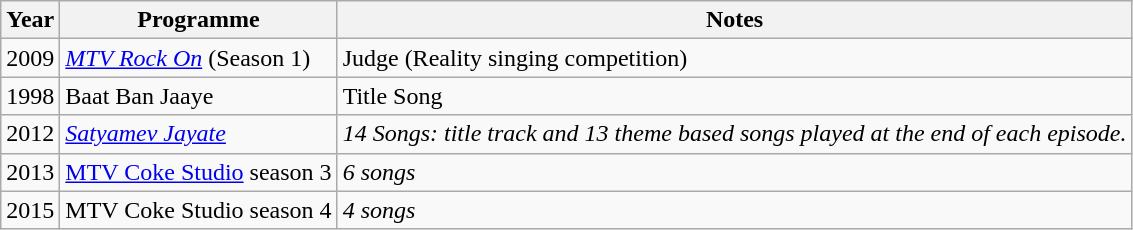<table class="wikitable">
<tr>
<th>Year</th>
<th>Programme</th>
<th>Notes</th>
</tr>
<tr>
<td>2009</td>
<td><em><a href='#'>MTV Rock On</a></em> (Season 1)</td>
<td>Judge (Reality singing competition)</td>
</tr>
<tr>
<td>1998</td>
<td>Baat Ban Jaaye</td>
<td>Title Song</td>
</tr>
<tr>
<td>2012</td>
<td><em><a href='#'>Satyamev Jayate</a></em></td>
<td><em>14 Songs: title track and 13 theme based songs played at the end of each episode.</em></td>
</tr>
<tr>
<td>2013</td>
<td><a href='#'>MTV Coke Studio</a> season 3</td>
<td><em>6 songs</em></td>
</tr>
<tr>
<td>2015</td>
<td>MTV Coke Studio season 4</td>
<td><em>4 songs</em></td>
</tr>
</table>
